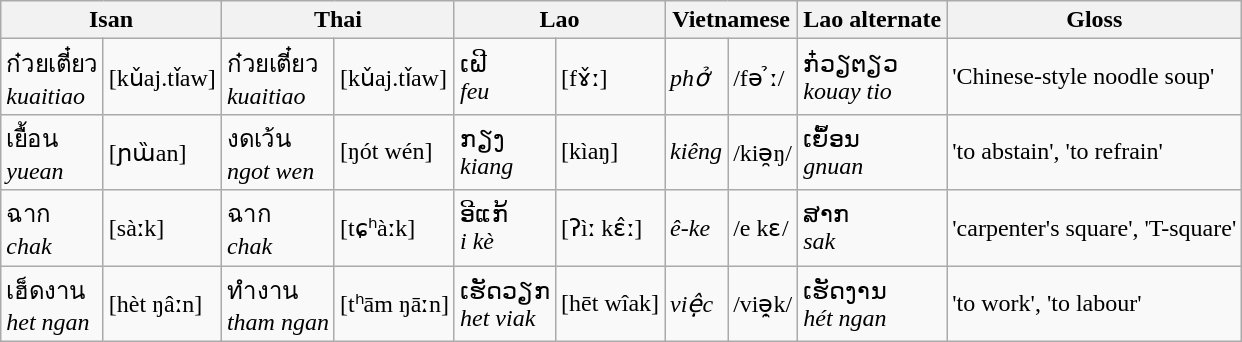<table class="wikitable">
<tr ----bgcolor="#eeeeee">
<th colspan="2";>Isan</th>
<th colspan="2";>Thai</th>
<th colspan="2";>Lao</th>
<th colspan="2";>Vietnamese</th>
<th>Lao alternate</th>
<th>Gloss</th>
</tr>
<tr>
<td>ก๋วยเตี๋ยว<br><em>kuaitiao</em></td>
<td>[kǔaj.tǐaw]</td>
<td>ก๋วยเตี๋ยว<br><em>kuaitiao</em></td>
<td>[kǔaj.tǐaw]</td>
<td>ເຝີ<br><em>feu</em></td>
<td>[fɤ̌ː]</td>
<td><em>phở</em></td>
<td>/fə ̉ː/</td>
<td>ກ໋ວຽຕຽວ<br><em>kouay tio</em></td>
<td>'Chinese-style noodle soup'</td>
</tr>
<tr>
<td>เยื้อน<br><em>yuean</em></td>
<td>[ɲɯ̏an]</td>
<td>งดเว้น<br><em>ngot wen</em></td>
<td>[ŋót wén]</td>
<td>ກຽງ<br><em>kiang</em></td>
<td>[kìaŋ]</td>
<td><em>kiêng</em></td>
<td>/kiə̯ŋ/</td>
<td>ເຍຶ້ອນ<br><em>gnuan</em></td>
<td>'to abstain', 'to refrain'</td>
</tr>
<tr>
<td>ฉาก<br><em>chak</em></td>
<td>[sàːk]</td>
<td>ฉาก<br><em>chak</em></td>
<td>[tɕʰàːk]</td>
<td>ອີແກ້<br><em>i kè</em></td>
<td>[ʔìː kɛ̂ː]</td>
<td><em>ê-ke</em></td>
<td>/e kɛ/</td>
<td>ສາກ<br><em>sak</em></td>
<td>'carpenter's square', 'T-square'</td>
</tr>
<tr>
<td>เฮ็ดงาน<br><em>het ngan</em></td>
<td>[hèt ŋâːn]</td>
<td>ทำงาน<br><em>tham ngan</em></td>
<td>[tʰām ŋāːn]</td>
<td>ເຮັດວຽກ<br><em>het viak</em></td>
<td>[hēt wîak]</td>
<td><em>việc</em></td>
<td>/viə̯&#803;k/</td>
<td>ເຮັດງານ<br><em>hét ngan</em></td>
<td>'to work', 'to labour'</td>
</tr>
</table>
